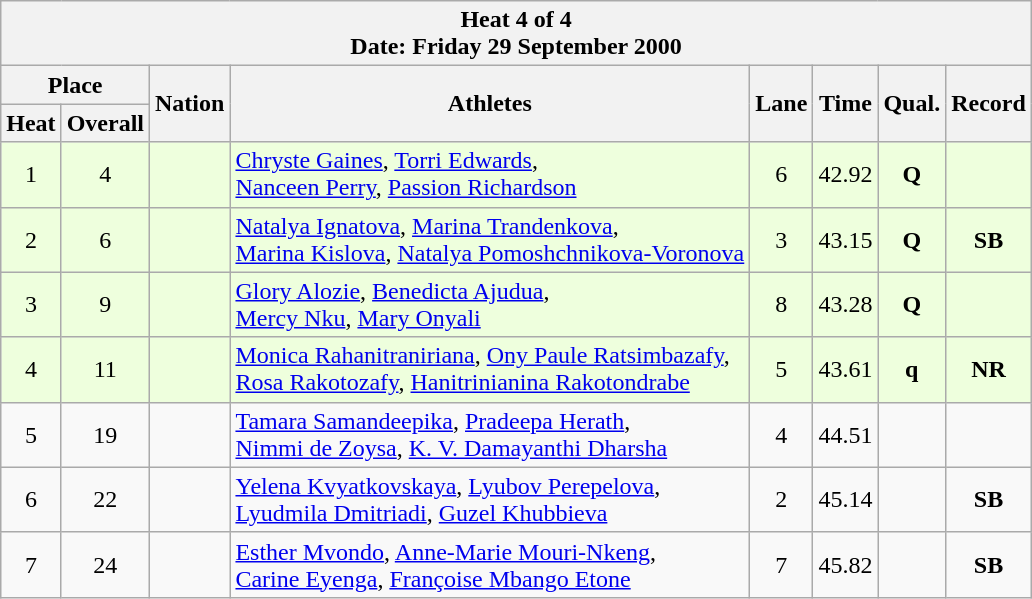<table class="wikitable sortable">
<tr>
<th colspan=9>Heat 4 of 4 <br> Date: Friday 29 September 2000</th>
</tr>
<tr>
<th colspan=2>Place</th>
<th rowspan=2>Nation</th>
<th rowspan=2>Athletes</th>
<th rowspan=2>Lane</th>
<th rowspan=2>Time</th>
<th rowspan=2>Qual.</th>
<th rowspan=2>Record</th>
</tr>
<tr>
<th>Heat</th>
<th>Overall</th>
</tr>
<tr bgcolor = "eeffdd">
<td align=center>1</td>
<td align=center>4</td>
<td align=left></td>
<td align=left><a href='#'>Chryste Gaines</a>, <a href='#'>Torri Edwards</a>,<br><a href='#'>Nanceen Perry</a>, <a href='#'>Passion Richardson</a></td>
<td align=center>6</td>
<td align=center>42.92</td>
<td align=center><strong>Q</strong></td>
<td align=center></td>
</tr>
<tr bgcolor = "eeffdd">
<td align=center>2</td>
<td align=center>6</td>
<td align=left></td>
<td align=left><a href='#'>Natalya Ignatova</a>, <a href='#'>Marina Trandenkova</a>,<br><a href='#'>Marina Kislova</a>, <a href='#'>Natalya Pomoshchnikova-Voronova</a></td>
<td align=center>3</td>
<td align=center>43.15</td>
<td align=center><strong>Q</strong></td>
<td align=center><strong>SB</strong></td>
</tr>
<tr bgcolor = "eeffdd">
<td align=center>3</td>
<td align=center>9</td>
<td align=left></td>
<td align=left><a href='#'>Glory Alozie</a>, <a href='#'>Benedicta Ajudua</a>,<br><a href='#'>Mercy Nku</a>, <a href='#'>Mary Onyali</a></td>
<td align=center>8</td>
<td align=center>43.28</td>
<td align=center><strong>Q</strong></td>
<td align=center></td>
</tr>
<tr bgcolor = "eeffdd">
<td align=center>4</td>
<td align=center>11</td>
<td align=left></td>
<td align=left><a href='#'>Monica Rahanitraniriana</a>, <a href='#'>Ony Paule Ratsimbazafy</a>,<br><a href='#'>Rosa Rakotozafy</a>, <a href='#'>Hanitrinianina Rakotondrabe</a></td>
<td align=center>5</td>
<td align=center>43.61</td>
<td align=center><strong>q</strong></td>
<td align=center><strong>NR</strong></td>
</tr>
<tr>
<td align=center>5</td>
<td align=center>19</td>
<td align=left></td>
<td align=left><a href='#'>Tamara Samandeepika</a>, <a href='#'>Pradeepa Herath</a>,<br><a href='#'>Nimmi de Zoysa</a>, <a href='#'>K. V. Damayanthi Dharsha</a></td>
<td align=center>4</td>
<td align=center>44.51</td>
<td align=center></td>
<td align=center></td>
</tr>
<tr>
<td align=center>6</td>
<td align=center>22</td>
<td align=left></td>
<td align=left><a href='#'>Yelena Kvyatkovskaya</a>, <a href='#'>Lyubov Perepelova</a>,<br><a href='#'>Lyudmila Dmitriadi</a>, <a href='#'>Guzel Khubbieva</a></td>
<td align=center>2</td>
<td align=center>45.14</td>
<td align=center></td>
<td align=center><strong>SB</strong></td>
</tr>
<tr>
<td align=center>7</td>
<td align=center>24</td>
<td align=left></td>
<td align=left><a href='#'>Esther Mvondo</a>, <a href='#'>Anne-Marie Mouri-Nkeng</a>,<br><a href='#'>Carine Eyenga</a>, <a href='#'>Françoise Mbango Etone</a></td>
<td align=center>7</td>
<td align=center>45.82</td>
<td align=center></td>
<td align=center><strong>SB</strong></td>
</tr>
</table>
